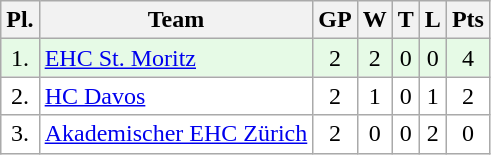<table class="wikitable">
<tr>
<th>Pl.</th>
<th>Team</th>
<th>GP</th>
<th>W</th>
<th>T</th>
<th>L</th>
<th>Pts</th>
</tr>
<tr align="center " bgcolor="#e6fae6">
<td>1.</td>
<td align="left"><a href='#'>EHC St. Moritz</a></td>
<td>2</td>
<td>2</td>
<td>0</td>
<td>0</td>
<td>4</td>
</tr>
<tr align="center "  bgcolor="#FFFFFF">
<td>2.</td>
<td align="left"><a href='#'>HC Davos</a></td>
<td>2</td>
<td>1</td>
<td>0</td>
<td>1</td>
<td>2</td>
</tr>
<tr align="center " bgcolor="#FFFFFF">
<td>3.</td>
<td align="left"><a href='#'>Akademischer EHC Zürich</a></td>
<td>2</td>
<td>0</td>
<td>0</td>
<td>2</td>
<td>0</td>
</tr>
</table>
